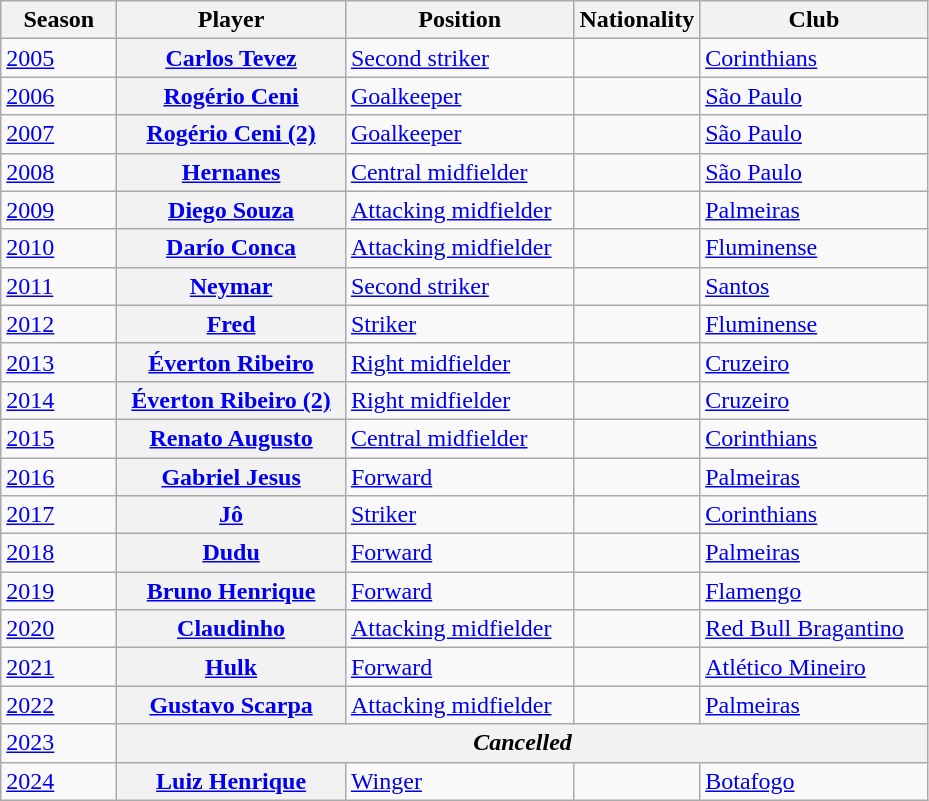<table class="sortable wikitable plainrowheaders">
<tr>
<th scope="col" width=70px>Season</th>
<th scope="col" width=145px>Player</th>
<th scope="col" width=145px>Position</th>
<th scope="col" width=70px>Nationality</th>
<th scope="col" width=145px>Club</th>
</tr>
<tr>
<td><a href='#'>2005</a></td>
<th scope="row"><a href='#'>Carlos Tevez</a></th>
<td><a href='#'>Second striker</a></td>
<td align=center></td>
<td><a href='#'>Corinthians</a></td>
</tr>
<tr>
<td><a href='#'>2006</a></td>
<th scope="row"><a href='#'>Rogério Ceni</a></th>
<td><a href='#'>Goalkeeper</a></td>
<td align=center></td>
<td><a href='#'>São Paulo</a></td>
</tr>
<tr>
<td><a href='#'>2007</a></td>
<th scope="row"><a href='#'>Rogério Ceni (2)</a></th>
<td><a href='#'>Goalkeeper</a></td>
<td align=center></td>
<td><a href='#'>São Paulo</a></td>
</tr>
<tr>
<td><a href='#'>2008</a></td>
<th scope="row"><a href='#'>Hernanes</a></th>
<td><a href='#'>Central midfielder</a></td>
<td align=center></td>
<td><a href='#'>São Paulo</a></td>
</tr>
<tr>
<td><a href='#'>2009</a></td>
<th scope="row"><a href='#'>Diego Souza</a></th>
<td><a href='#'>Attacking midfielder</a></td>
<td align=center></td>
<td><a href='#'>Palmeiras</a></td>
</tr>
<tr>
<td><a href='#'>2010</a></td>
<th scope="row"><a href='#'>Darío Conca</a></th>
<td><a href='#'>Attacking midfielder</a></td>
<td align=center></td>
<td><a href='#'>Fluminense</a></td>
</tr>
<tr>
<td><a href='#'>2011</a></td>
<th scope="row"><a href='#'>Neymar</a></th>
<td><a href='#'>Second striker</a></td>
<td align=center></td>
<td><a href='#'>Santos</a></td>
</tr>
<tr>
<td><a href='#'>2012</a></td>
<th scope="row"><a href='#'>Fred</a></th>
<td><a href='#'>Striker</a></td>
<td align=center></td>
<td><a href='#'>Fluminense</a></td>
</tr>
<tr>
<td><a href='#'>2013</a></td>
<th scope="row"><a href='#'>Éverton Ribeiro</a></th>
<td><a href='#'>Right midfielder</a></td>
<td align=center></td>
<td><a href='#'>Cruzeiro</a></td>
</tr>
<tr>
<td><a href='#'>2014</a></td>
<th scope="row"><a href='#'>Éverton Ribeiro (2)</a></th>
<td><a href='#'>Right midfielder</a></td>
<td align=center></td>
<td><a href='#'>Cruzeiro</a></td>
</tr>
<tr>
<td><a href='#'>2015</a></td>
<th scope="row"><a href='#'>Renato Augusto</a></th>
<td><a href='#'>Central midfielder</a></td>
<td align=center></td>
<td><a href='#'>Corinthians</a></td>
</tr>
<tr>
<td><a href='#'>2016</a></td>
<th scope="row"><a href='#'>Gabriel Jesus</a></th>
<td><a href='#'>Forward</a></td>
<td align=center></td>
<td><a href='#'>Palmeiras</a></td>
</tr>
<tr>
<td><a href='#'>2017</a></td>
<th scope="row"><a href='#'>Jô</a></th>
<td><a href='#'>Striker</a></td>
<td align=center></td>
<td><a href='#'>Corinthians</a></td>
</tr>
<tr>
<td><a href='#'>2018</a></td>
<th scope="row"><a href='#'>Dudu</a></th>
<td><a href='#'>Forward</a></td>
<td align=center></td>
<td><a href='#'>Palmeiras</a></td>
</tr>
<tr>
<td><a href='#'>2019</a></td>
<th scope="row"><a href='#'>Bruno Henrique</a></th>
<td><a href='#'>Forward</a></td>
<td align=center></td>
<td><a href='#'>Flamengo</a></td>
</tr>
<tr>
<td><a href='#'>2020</a></td>
<th scope="row"><a href='#'>Claudinho</a></th>
<td><a href='#'>Attacking midfielder</a></td>
<td align=center></td>
<td><a href='#'>Red Bull Bragantino</a></td>
</tr>
<tr>
<td><a href='#'>2021</a></td>
<th scope="row"><a href='#'>Hulk</a></th>
<td><a href='#'>Forward</a></td>
<td align=center></td>
<td><a href='#'>Atlético Mineiro</a></td>
</tr>
<tr>
<td><a href='#'>2022</a></td>
<th scope="row"><a href='#'>Gustavo Scarpa</a></th>
<td><a href='#'>Attacking midfielder</a></td>
<td align=center></td>
<td><a href='#'>Palmeiras</a></td>
</tr>
<tr>
<td><a href='#'>2023</a></td>
<th colspan=4 align=center><em>Cancelled</em></th>
</tr>
<tr>
<td><a href='#'>2024</a></td>
<th scope="row"><a href='#'>Luiz Henrique</a></th>
<td><a href='#'>Winger</a></td>
<td align=center></td>
<td><a href='#'>Botafogo</a></td>
</tr>
</table>
